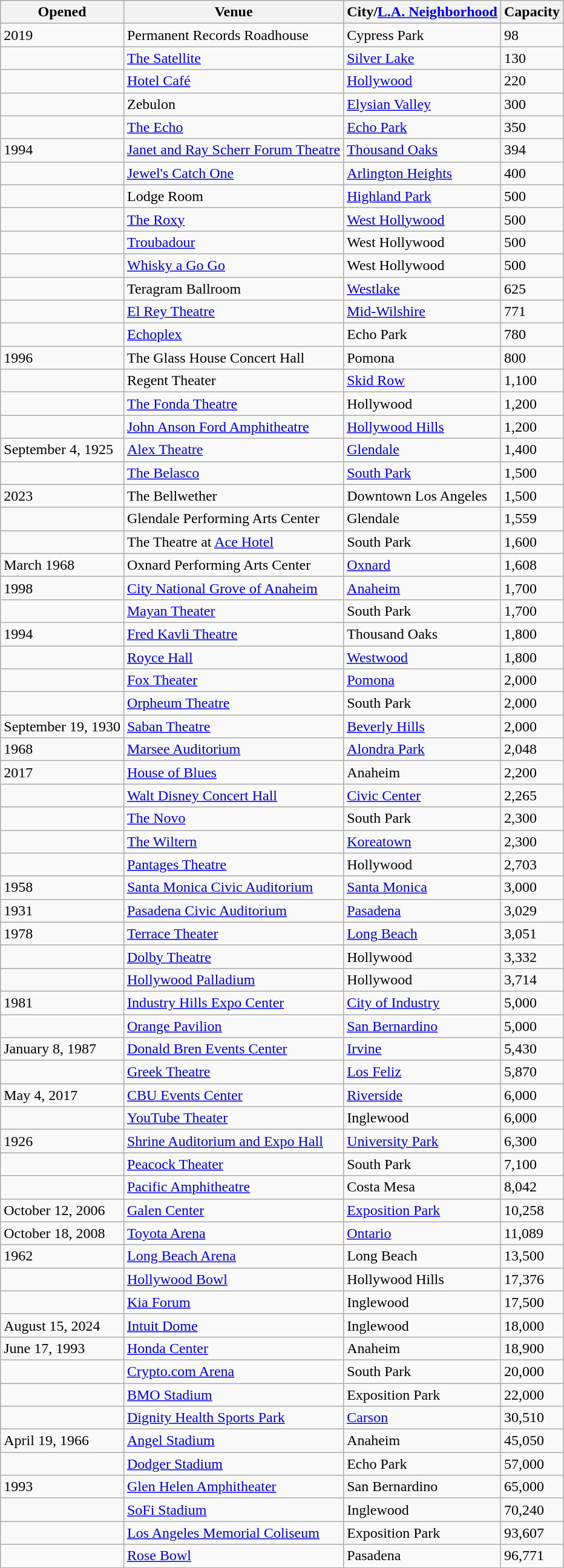<table class="wikitable sortable">
<tr>
<th>Opened</th>
<th>Venue</th>
<th>City/<a href='#'>L.A. Neighborhood</a></th>
<th data-sort-type="number">Capacity</th>
</tr>
<tr>
<td>2019</td>
<td>Permanent Records Roadhouse</td>
<td>Cypress Park</td>
<td>98</td>
</tr>
<tr>
<td></td>
<td><a href='#'>The Satellite</a></td>
<td><a href='#'>Silver Lake</a></td>
<td>130</td>
</tr>
<tr>
<td></td>
<td><a href='#'>Hotel Café</a></td>
<td><a href='#'>Hollywood</a></td>
<td>220</td>
</tr>
<tr>
<td></td>
<td>Zebulon</td>
<td><a href='#'>Elysian Valley</a></td>
<td>300</td>
</tr>
<tr>
<td></td>
<td><a href='#'>The Echo</a></td>
<td><a href='#'>Echo Park</a></td>
<td>350</td>
</tr>
<tr>
<td>1994</td>
<td><a href='#'>Janet and Ray Scherr Forum Theatre</a></td>
<td><a href='#'>Thousand Oaks</a></td>
<td>394</td>
</tr>
<tr>
<td></td>
<td><a href='#'>Jewel's Catch One</a></td>
<td><a href='#'>Arlington Heights</a></td>
<td>400</td>
</tr>
<tr>
<td></td>
<td>Lodge Room</td>
<td><a href='#'>Highland Park</a></td>
<td>500</td>
</tr>
<tr>
<td></td>
<td><a href='#'>The Roxy</a></td>
<td><a href='#'>West Hollywood</a></td>
<td>500</td>
</tr>
<tr>
<td></td>
<td><a href='#'>Troubadour</a></td>
<td>West Hollywood</td>
<td>500</td>
</tr>
<tr>
<td></td>
<td><a href='#'>Whisky a Go Go</a></td>
<td>West Hollywood</td>
<td>500</td>
</tr>
<tr>
<td></td>
<td>Teragram Ballroom</td>
<td><a href='#'>Westlake</a></td>
<td>625</td>
</tr>
<tr>
<td></td>
<td><a href='#'>El Rey Theatre</a></td>
<td><a href='#'>Mid-Wilshire</a></td>
<td>771</td>
</tr>
<tr>
<td></td>
<td><a href='#'>Echoplex</a></td>
<td>Echo Park</td>
<td>780</td>
</tr>
<tr>
<td>1996</td>
<td>The Glass House Concert Hall</td>
<td>Pomona</td>
<td>800</td>
</tr>
<tr>
<td></td>
<td>Regent Theater</td>
<td><a href='#'>Skid Row</a></td>
<td>1,100</td>
</tr>
<tr>
<td></td>
<td><a href='#'>The Fonda Theatre</a></td>
<td>Hollywood</td>
<td>1,200</td>
</tr>
<tr>
<td></td>
<td><a href='#'>John Anson Ford Amphitheatre</a></td>
<td><a href='#'>Hollywood Hills</a></td>
<td>1,200</td>
</tr>
<tr>
<td>September 4, 1925</td>
<td><a href='#'>Alex Theatre</a></td>
<td><a href='#'>Glendale</a></td>
<td>1,400</td>
</tr>
<tr>
<td></td>
<td><a href='#'>The Belasco</a></td>
<td><a href='#'>South Park</a></td>
<td>1,500</td>
</tr>
<tr>
<td>2023</td>
<td>The Bellwether</td>
<td>Downtown Los Angeles</td>
<td>1,500</td>
</tr>
<tr>
<td></td>
<td>Glendale Performing Arts Center</td>
<td>Glendale</td>
<td>1,559</td>
</tr>
<tr>
<td></td>
<td>The Theatre at <a href='#'>Ace Hotel</a></td>
<td>South Park</td>
<td>1,600</td>
</tr>
<tr>
<td>March 1968</td>
<td>Oxnard Performing Arts Center</td>
<td><a href='#'>Oxnard</a></td>
<td>1,608</td>
</tr>
<tr>
<td>1998</td>
<td><a href='#'>City National Grove of Anaheim</a></td>
<td><a href='#'>Anaheim</a></td>
<td>1,700</td>
</tr>
<tr>
<td></td>
<td><a href='#'>Mayan Theater</a></td>
<td>South Park</td>
<td>1,700</td>
</tr>
<tr>
<td>1994</td>
<td><a href='#'>Fred Kavli Theatre</a></td>
<td>Thousand Oaks</td>
<td>1,800</td>
</tr>
<tr>
<td></td>
<td><a href='#'>Royce Hall</a></td>
<td><a href='#'>Westwood</a></td>
<td>1,800</td>
</tr>
<tr>
<td></td>
<td><a href='#'>Fox Theater</a></td>
<td><a href='#'>Pomona</a></td>
<td>2,000</td>
</tr>
<tr>
<td></td>
<td><a href='#'>Orpheum Theatre</a></td>
<td>South Park</td>
<td>2,000</td>
</tr>
<tr>
<td>September 19, 1930</td>
<td><a href='#'>Saban Theatre</a></td>
<td><a href='#'>Beverly Hills</a></td>
<td>2,000</td>
</tr>
<tr>
<td>1968</td>
<td><a href='#'>Marsee Auditorium</a></td>
<td><a href='#'>Alondra Park</a></td>
<td>2,048</td>
</tr>
<tr>
<td>2017</td>
<td><a href='#'>House of Blues</a></td>
<td>Anaheim</td>
<td>2,200</td>
</tr>
<tr>
<td></td>
<td><a href='#'>Walt Disney Concert Hall</a></td>
<td><a href='#'>Civic Center</a></td>
<td>2,265</td>
</tr>
<tr>
<td></td>
<td><a href='#'>The Novo</a></td>
<td>South Park</td>
<td>2,300</td>
</tr>
<tr>
<td></td>
<td><a href='#'>The Wiltern</a></td>
<td><a href='#'>Koreatown</a></td>
<td>2,300</td>
</tr>
<tr>
<td></td>
<td><a href='#'>Pantages Theatre</a></td>
<td>Hollywood</td>
<td>2,703</td>
</tr>
<tr>
<td>1958</td>
<td><a href='#'>Santa Monica Civic Auditorium</a></td>
<td><a href='#'>Santa Monica</a></td>
<td>3,000</td>
</tr>
<tr>
<td>1931</td>
<td><a href='#'>Pasadena Civic Auditorium</a></td>
<td><a href='#'>Pasadena</a></td>
<td>3,029</td>
</tr>
<tr>
<td>1978</td>
<td><a href='#'>Terrace Theater</a></td>
<td><a href='#'>Long Beach</a></td>
<td>3,051</td>
</tr>
<tr>
<td></td>
<td><a href='#'>Dolby Theatre</a></td>
<td>Hollywood</td>
<td>3,332</td>
</tr>
<tr>
<td></td>
<td><a href='#'>Hollywood Palladium</a></td>
<td>Hollywood</td>
<td>3,714</td>
</tr>
<tr>
<td>1981</td>
<td><a href='#'>Industry Hills Expo Center</a></td>
<td><a href='#'>City of Industry</a></td>
<td>5,000</td>
</tr>
<tr>
<td></td>
<td><a href='#'>Orange Pavilion</a></td>
<td><a href='#'>San Bernardino</a></td>
<td>5,000</td>
</tr>
<tr>
<td>January 8, 1987</td>
<td><a href='#'>Donald Bren Events Center</a></td>
<td><a href='#'>Irvine</a></td>
<td>5,430</td>
</tr>
<tr>
<td></td>
<td><a href='#'>Greek Theatre</a></td>
<td><a href='#'>Los Feliz</a></td>
<td>5,870</td>
</tr>
<tr>
<td>May 4, 2017</td>
<td><a href='#'>CBU Events Center</a></td>
<td><a href='#'>Riverside</a></td>
<td>6,000</td>
</tr>
<tr>
<td></td>
<td><a href='#'>YouTube Theater</a></td>
<td>Inglewood</td>
<td>6,000</td>
</tr>
<tr>
<td>1926</td>
<td><a href='#'>Shrine Auditorium and Expo Hall</a></td>
<td><a href='#'>University Park</a></td>
<td>6,300</td>
</tr>
<tr>
<td></td>
<td><a href='#'>Peacock Theater</a></td>
<td>South Park</td>
<td>7,100</td>
</tr>
<tr>
<td></td>
<td><a href='#'>Pacific Amphitheatre</a></td>
<td>Costa Mesa</td>
<td>8,042</td>
</tr>
<tr>
<td>October 12, 2006</td>
<td><a href='#'>Galen Center</a></td>
<td><a href='#'>Exposition Park</a></td>
<td>10,258</td>
</tr>
<tr>
<td>October 18, 2008</td>
<td><a href='#'>Toyota Arena</a></td>
<td><a href='#'>Ontario</a></td>
<td>11,089</td>
</tr>
<tr>
<td>1962</td>
<td><a href='#'>Long Beach Arena</a></td>
<td>Long Beach</td>
<td>13,500</td>
</tr>
<tr>
<td></td>
<td><a href='#'>Hollywood Bowl</a></td>
<td>Hollywood Hills</td>
<td>17,376</td>
</tr>
<tr>
<td></td>
<td><a href='#'>Kia Forum</a></td>
<td>Inglewood</td>
<td>17,500</td>
</tr>
<tr>
<td>August 15, 2024</td>
<td><a href='#'>Intuit Dome</a></td>
<td>Inglewood</td>
<td>18,000</td>
</tr>
<tr>
<td>June 17, 1993</td>
<td><a href='#'>Honda Center</a></td>
<td>Anaheim</td>
<td>18,900</td>
</tr>
<tr>
<td></td>
<td><a href='#'>Crypto.com Arena</a></td>
<td>South Park</td>
<td>20,000</td>
</tr>
<tr>
<td></td>
<td><a href='#'>BMO Stadium</a></td>
<td>Exposition Park</td>
<td>22,000</td>
</tr>
<tr>
<td></td>
<td><a href='#'>Dignity Health Sports Park</a></td>
<td><a href='#'>Carson</a></td>
<td>30,510</td>
</tr>
<tr>
<td>April 19, 1966</td>
<td><a href='#'>Angel Stadium</a></td>
<td>Anaheim</td>
<td>45,050</td>
</tr>
<tr>
<td></td>
<td><a href='#'>Dodger Stadium</a></td>
<td>Echo Park</td>
<td>57,000</td>
</tr>
<tr>
<td>1993</td>
<td><a href='#'>Glen Helen Amphitheater</a></td>
<td>San Bernardino</td>
<td>65,000</td>
</tr>
<tr>
<td></td>
<td><a href='#'>SoFi Stadium</a></td>
<td>Inglewood</td>
<td>70,240</td>
</tr>
<tr>
<td></td>
<td><a href='#'>Los Angeles Memorial Coliseum</a></td>
<td>Exposition Park</td>
<td>93,607</td>
</tr>
<tr>
<td></td>
<td><a href='#'>Rose Bowl</a></td>
<td>Pasadena</td>
<td>96,771</td>
</tr>
</table>
